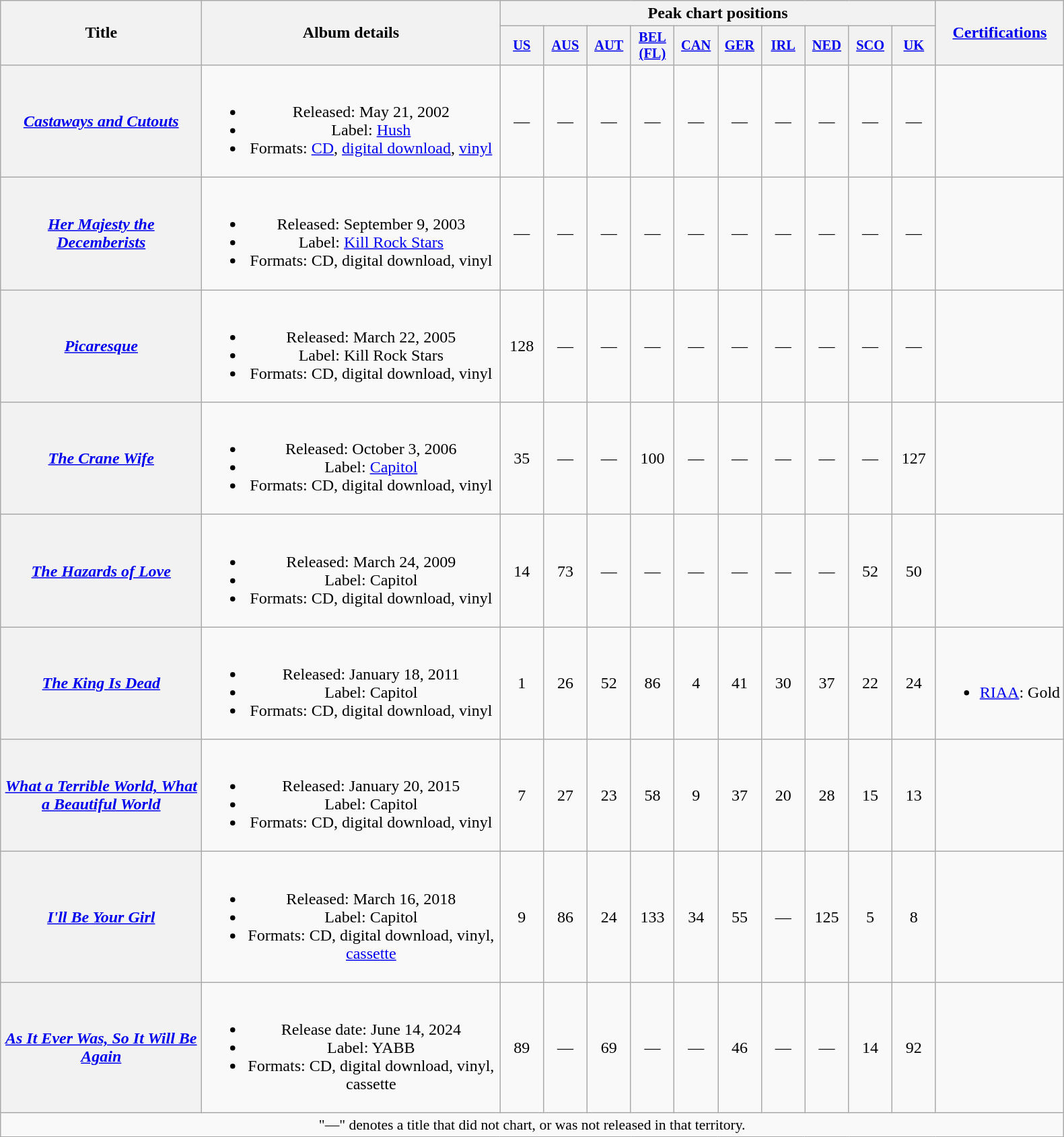<table class="wikitable plainrowheaders" style="text-align:center;">
<tr>
<th scope="col" rowspan="2" style="width:12em;">Title</th>
<th scope="col" rowspan="2" style="width:18em;">Album details</th>
<th scope="col" colspan="10">Peak chart positions</th>
<th scope="col" rowspan="2"><a href='#'>Certifications</a></th>
</tr>
<tr>
<th style="width:2.7em;font-size:85%"><a href='#'>US</a><br></th>
<th style="width:2.7em;font-size:85%"><a href='#'>AUS</a><br></th>
<th style="width:2.7em;font-size:85%"><a href='#'>AUT</a><br></th>
<th style="width:2.7em;font-size:85%"><a href='#'>BEL<br>(FL)</a><br></th>
<th style="width:2.7em;font-size:85%"><a href='#'>CAN</a><br></th>
<th style="width:2.7em;font-size:85%"><a href='#'>GER</a><br></th>
<th style="width:2.7em;font-size:85%"><a href='#'>IRL</a><br></th>
<th style="width:2.7em;font-size:85%"><a href='#'>NED</a><br></th>
<th style="width:2.7em;font-size:85%"><a href='#'>SCO</a><br></th>
<th style="width:2.7em;font-size:85%"><a href='#'>UK</a><br></th>
</tr>
<tr>
<th scope="row"><em><a href='#'>Castaways and Cutouts</a></em></th>
<td><br><ul><li>Released: May 21, 2002</li><li>Label: <a href='#'>Hush</a></li><li>Formats: <a href='#'>CD</a>, <a href='#'>digital download</a>, <a href='#'>vinyl</a></li></ul></td>
<td>—</td>
<td>—</td>
<td>—</td>
<td>—</td>
<td>—</td>
<td>—</td>
<td>—</td>
<td>—</td>
<td>—</td>
<td>—</td>
<td></td>
</tr>
<tr>
<th scope="row"><em><a href='#'>Her Majesty the Decemberists</a></em></th>
<td><br><ul><li>Released: September 9, 2003</li><li>Label: <a href='#'>Kill Rock Stars</a></li><li>Formats: CD, digital download, vinyl</li></ul></td>
<td>—</td>
<td>—</td>
<td>—</td>
<td>—</td>
<td>—</td>
<td>—</td>
<td>—</td>
<td>—</td>
<td>—</td>
<td>—</td>
<td></td>
</tr>
<tr>
<th scope="row"><em><a href='#'>Picaresque</a></em></th>
<td><br><ul><li>Released: March 22, 2005</li><li>Label: Kill Rock Stars</li><li>Formats: CD, digital download, vinyl</li></ul></td>
<td>128</td>
<td>—</td>
<td>—</td>
<td>—</td>
<td>—</td>
<td>—</td>
<td>—</td>
<td>—</td>
<td>—</td>
<td>—</td>
<td></td>
</tr>
<tr>
<th scope="row"><em><a href='#'>The Crane Wife</a></em></th>
<td><br><ul><li>Released: October 3, 2006</li><li>Label: <a href='#'>Capitol</a></li><li>Formats: CD, digital download, vinyl</li></ul></td>
<td>35</td>
<td>—</td>
<td>—</td>
<td>100</td>
<td>—</td>
<td>—</td>
<td>—</td>
<td>—</td>
<td>—</td>
<td>127</td>
<td></td>
</tr>
<tr>
<th scope="row"><em><a href='#'>The Hazards of Love</a></em></th>
<td><br><ul><li>Released: March 24, 2009</li><li>Label: Capitol</li><li>Formats: CD, digital download, vinyl</li></ul></td>
<td>14</td>
<td>73</td>
<td>—</td>
<td>—</td>
<td>—</td>
<td>—</td>
<td>—</td>
<td>—</td>
<td>52</td>
<td>50</td>
<td></td>
</tr>
<tr>
<th scope="row"><em><a href='#'>The King Is Dead</a></em></th>
<td><br><ul><li>Released: January 18, 2011</li><li>Label: Capitol</li><li>Formats: CD, digital download, vinyl</li></ul></td>
<td>1</td>
<td>26</td>
<td>52</td>
<td>86</td>
<td>4</td>
<td>41</td>
<td>30</td>
<td>37</td>
<td>22</td>
<td>24</td>
<td><br><ul><li><a href='#'>RIAA</a>: Gold</li></ul></td>
</tr>
<tr>
<th scope="row"><em><a href='#'>What a Terrible World, What a Beautiful World</a></em></th>
<td><br><ul><li>Released: January 20, 2015</li><li>Label: Capitol</li><li>Formats: CD, digital download, vinyl</li></ul></td>
<td>7</td>
<td>27</td>
<td>23</td>
<td>58</td>
<td>9</td>
<td>37</td>
<td>20</td>
<td>28</td>
<td>15</td>
<td>13</td>
<td></td>
</tr>
<tr>
<th scope="row"><em><a href='#'>I'll Be Your Girl</a></em></th>
<td><br><ul><li>Released: March 16, 2018</li><li>Label: Capitol</li><li>Formats: CD, digital download, vinyl, <a href='#'>cassette</a></li></ul></td>
<td>9</td>
<td>86</td>
<td>24</td>
<td>133</td>
<td>34</td>
<td>55</td>
<td>—</td>
<td>125</td>
<td>5</td>
<td>8</td>
<td></td>
</tr>
<tr>
<th scope="row"><em><a href='#'>As It Ever Was, So It Will Be Again</a></em></th>
<td><br><ul><li>Release date: June 14, 2024</li><li>Label: YABB</li><li>Formats: CD, digital download, vinyl, cassette</li></ul></td>
<td>89</td>
<td>—</td>
<td>69</td>
<td>—</td>
<td>—</td>
<td>46</td>
<td>—</td>
<td>—</td>
<td>14</td>
<td>92</td>
<td></td>
</tr>
<tr>
<td colspan="19" style="font-size:90%">"—" denotes a title that did not chart, or was not released in that territory.</td>
</tr>
</table>
